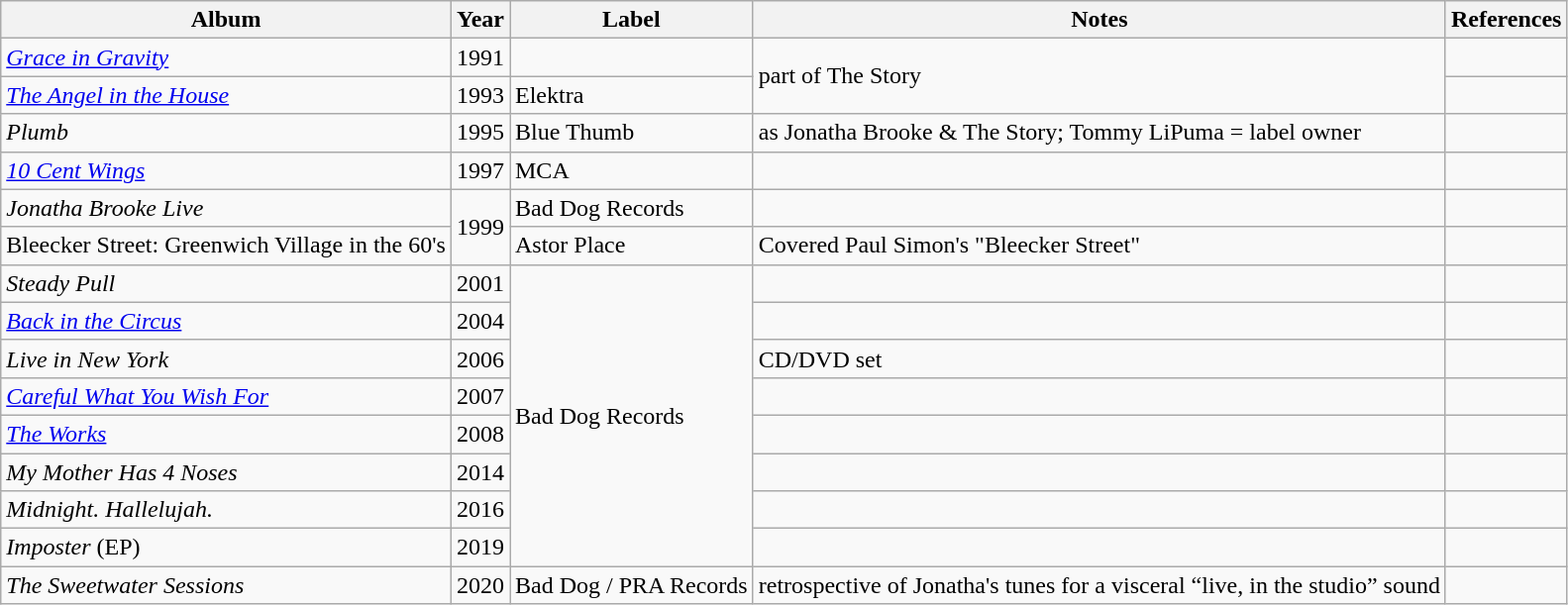<table class="wikitable sortable">
<tr>
<th>Album</th>
<th>Year</th>
<th>Label</th>
<th class="unsortable">Notes</th>
<th class="unsortable">References</th>
</tr>
<tr>
<td><em><a href='#'>Grace in Gravity</a></em></td>
<td>1991</td>
<td></td>
<td rowspan="2">part of The Story</td>
<td></td>
</tr>
<tr>
<td><em><a href='#'>The Angel in the House</a></em></td>
<td>1993</td>
<td>Elektra</td>
<td></td>
</tr>
<tr>
<td><em>Plumb</em></td>
<td>1995</td>
<td>Blue Thumb</td>
<td>as Jonatha Brooke & The Story; Tommy LiPuma = label owner</td>
<td></td>
</tr>
<tr>
<td><em><a href='#'>10 Cent Wings</a></em></td>
<td>1997</td>
<td>MCA</td>
<td></td>
<td></td>
</tr>
<tr>
<td><em>Jonatha Brooke Live</em></td>
<td rowspan="2">1999</td>
<td>Bad Dog Records</td>
<td></td>
<td></td>
</tr>
<tr>
<td>Bleecker Street: Greenwich Village in the 60's</td>
<td>Astor Place</td>
<td>Covered Paul Simon's "Bleecker Street"</td>
<td></td>
</tr>
<tr>
<td><em>Steady Pull</em></td>
<td>2001</td>
<td rowspan="8">Bad Dog Records</td>
<td></td>
<td></td>
</tr>
<tr>
<td><em><a href='#'>Back in the Circus</a></em></td>
<td>2004</td>
<td></td>
<td></td>
</tr>
<tr>
<td><em>Live in New York</em></td>
<td>2006</td>
<td>CD/DVD set</td>
<td></td>
</tr>
<tr>
<td><em><a href='#'>Careful What You Wish For</a></em></td>
<td>2007</td>
<td></td>
<td></td>
</tr>
<tr>
<td><em><a href='#'>The Works</a></em></td>
<td>2008</td>
<td></td>
<td></td>
</tr>
<tr>
<td><em>My Mother Has 4 Noses</em></td>
<td>2014</td>
<td></td>
<td></td>
</tr>
<tr>
<td><em>Midnight. Hallelujah.</em></td>
<td>2016</td>
<td></td>
<td></td>
</tr>
<tr>
<td><em>Imposter</em> (EP)</td>
<td>2019</td>
<td></td>
<td></td>
</tr>
<tr>
<td><em>The Sweetwater Sessions</em></td>
<td>2020</td>
<td>Bad Dog / PRA Records</td>
<td>retrospective of Jonatha's tunes for a visceral “live, in the studio” sound</td>
</tr>
</table>
